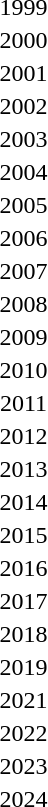<table>
<tr>
<td align="center">1999</td>
<td></td>
<td></td>
<td></td>
</tr>
<tr>
<td align="center">2000</td>
<td></td>
<td></td>
<td></td>
</tr>
<tr>
<td align="center">2001</td>
<td></td>
<td></td>
<td></td>
</tr>
<tr>
<td align="center">2002</td>
<td></td>
<td></td>
<td></td>
</tr>
<tr>
<td align="center">2003</td>
<td></td>
<td></td>
<td></td>
</tr>
<tr>
<td align="center">2004</td>
<td></td>
<td></td>
<td></td>
</tr>
<tr>
<td align="center">2005</td>
<td></td>
<td></td>
<td></td>
</tr>
<tr>
<td align="center">2006</td>
<td></td>
<td></td>
<td></td>
</tr>
<tr>
<td align="center">2007</td>
<td></td>
<td></td>
<td></td>
</tr>
<tr>
<td align="center">2008</td>
<td></td>
<td></td>
<td></td>
</tr>
<tr>
<td align="center">2009</td>
<td></td>
<td></td>
<td></td>
</tr>
<tr>
<td align="center">2010</td>
<td></td>
<td></td>
<td></td>
</tr>
<tr>
<td align="center">2011</td>
<td></td>
<td></td>
<td></td>
</tr>
<tr>
<td align="center">2012</td>
<td></td>
<td></td>
<td></td>
</tr>
<tr>
<td align="center">2013</td>
<td></td>
<td></td>
<td></td>
</tr>
<tr>
<td align="center">2014</td>
<td></td>
<td></td>
<td></td>
</tr>
<tr>
<td align="center">2015</td>
<td></td>
<td></td>
<td></td>
</tr>
<tr>
<td align="center">2016</td>
<td></td>
<td></td>
<td></td>
</tr>
<tr>
<td align="center">2017</td>
<td></td>
<td></td>
<td></td>
</tr>
<tr>
<td align="center">2018</td>
<td></td>
<td></td>
<td></td>
</tr>
<tr>
<td align="center">2019</td>
<td></td>
<td></td>
<td></td>
</tr>
<tr>
<td align="center">2021</td>
<td></td>
<td></td>
<td></td>
</tr>
<tr>
<td align="center">2022</td>
<td></td>
<td></td>
<td></td>
</tr>
<tr>
<td align="center">2023</td>
<td></td>
<td></td>
<td></td>
</tr>
<tr>
<td align="center">2024</td>
<td></td>
<td></td>
<td></td>
</tr>
</table>
